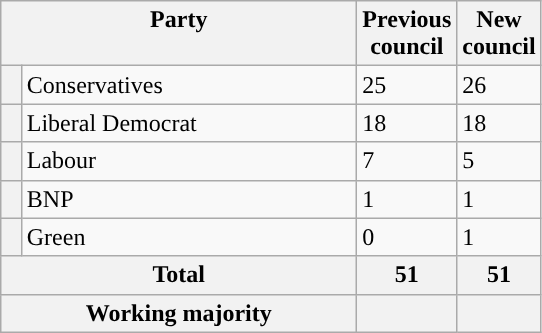<table class="wikitable">
<tr>
<th valign=top colspan="2" style="width: 230px">Party</th>
<th valign=top style="width: 30px">Previous council</th>
<th valign=top style="width: 30px">New council</th>
</tr>
<tr>
<th style="background-color: "></th>
<td>Conservatives</td>
<td>25</td>
<td>26</td>
</tr>
<tr>
<th style="background-color: "></th>
<td>Liberal Democrat</td>
<td>18</td>
<td>18</td>
</tr>
<tr>
<th style="background-color: "></th>
<td>Labour</td>
<td>7</td>
<td>5</td>
</tr>
<tr>
<th style="background-color: "></th>
<td>BNP</td>
<td>1</td>
<td>1</td>
</tr>
<tr>
<th style="background-color: "></th>
<td>Green</td>
<td>0</td>
<td>1</td>
</tr>
<tr>
<th colspan=2>Total</th>
<th style="text-align: center">51</th>
<th colspan=3>51</th>
</tr>
<tr>
<th colspan=2>Working majority</th>
<th></th>
<th></th>
</tr>
</table>
